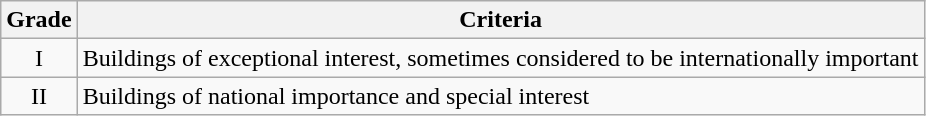<table class="wikitable">
<tr>
<th>Grade</th>
<th>Criteria</th>
</tr>
<tr>
<td align="center" >I</td>
<td>Buildings of exceptional interest, sometimes considered to be internationally important</td>
</tr>
<tr>
<td align="center" >II</td>
<td>Buildings of national importance and special interest</td>
</tr>
</table>
